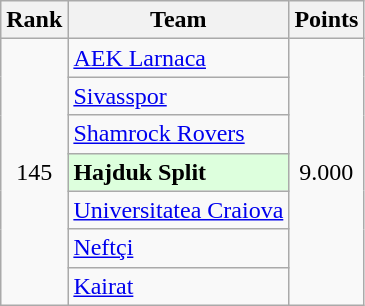<table class="wikitable" style="text-align: center;">
<tr>
<th>Rank</th>
<th>Team</th>
<th>Points</th>
</tr>
<tr>
<td rowspan="7">145</td>
<td align=left> <a href='#'>AEK Larnaca</a></td>
<td rowspan="7">9.000</td>
</tr>
<tr>
<td align=left> <a href='#'>Sivasspor</a></td>
</tr>
<tr>
<td align=left> <a href='#'>Shamrock Rovers</a></td>
</tr>
<tr style="background:#dfd;">
<td align=left> <strong>Hajduk Split</strong></td>
</tr>
<tr>
<td align=left> <a href='#'>Universitatea Craiova</a></td>
</tr>
<tr>
<td align=left> <a href='#'>Neftçi</a></td>
</tr>
<tr>
<td align=left> <a href='#'>Kairat</a></td>
</tr>
</table>
